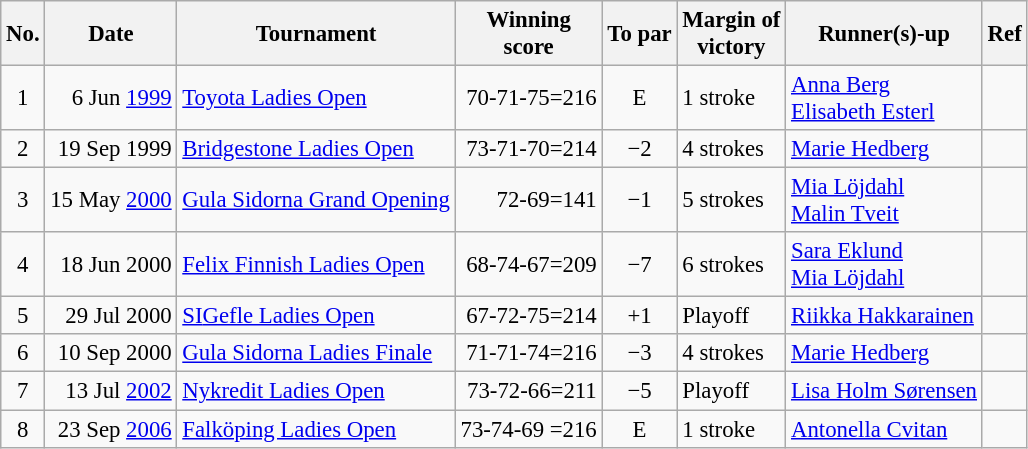<table class="wikitable" style="font-size:95%;">
<tr>
<th>No.</th>
<th>Date</th>
<th>Tournament</th>
<th>Winning<br>score</th>
<th>To par</th>
<th>Margin of<br>victory</th>
<th>Runner(s)-up</th>
<th>Ref</th>
</tr>
<tr>
<td align=center>1</td>
<td align=right>6 Jun <a href='#'>1999</a></td>
<td><a href='#'>Toyota Ladies Open</a></td>
<td align=right>70-71-75=216</td>
<td align=center>E</td>
<td>1 stroke</td>
<td> <a href='#'>Anna Berg</a><br> <a href='#'>Elisabeth Esterl</a></td>
<td></td>
</tr>
<tr>
<td align=center>2</td>
<td align=right>19 Sep 1999</td>
<td><a href='#'>Bridgestone Ladies Open</a></td>
<td align=right>73-71-70=214</td>
<td align=center>−2</td>
<td>4 strokes</td>
<td> <a href='#'>Marie Hedberg</a></td>
<td></td>
</tr>
<tr>
<td align=center>3</td>
<td align=right>15 May <a href='#'>2000</a></td>
<td><a href='#'>Gula Sidorna Grand Opening</a></td>
<td align=right>72-69=141</td>
<td align=center>−1</td>
<td>5 strokes</td>
<td> <a href='#'>Mia Löjdahl</a><br> <a href='#'>Malin Tveit</a></td>
<td></td>
</tr>
<tr>
<td align=center>4</td>
<td align=right>18 Jun 2000</td>
<td><a href='#'>Felix Finnish Ladies Open</a></td>
<td align=right>68-74-67=209</td>
<td align=center>−7</td>
<td>6 strokes</td>
<td> <a href='#'>Sara Eklund</a><br> <a href='#'>Mia Löjdahl</a></td>
<td></td>
</tr>
<tr>
<td align=center>5</td>
<td align=right>29 Jul 2000</td>
<td><a href='#'>SI</a><a href='#'>Gefle Ladies Open</a></td>
<td align=right>67-72-75=214</td>
<td align=center>+1</td>
<td>Playoff</td>
<td> <a href='#'>Riikka Hakkarainen</a></td>
<td></td>
</tr>
<tr>
<td align=center>6</td>
<td align=right>10 Sep 2000</td>
<td><a href='#'>Gula Sidorna Ladies Finale</a></td>
<td align=right>71-71-74=216</td>
<td align=center>−3</td>
<td>4 strokes</td>
<td> <a href='#'>Marie Hedberg</a></td>
<td></td>
</tr>
<tr>
<td align=center>7</td>
<td align=right>13 Jul <a href='#'>2002</a></td>
<td><a href='#'>Nykredit Ladies Open</a></td>
<td align=right>73-72-66=211</td>
<td align=center>−5</td>
<td>Playoff</td>
<td> <a href='#'>Lisa Holm Sørensen</a></td>
<td></td>
</tr>
<tr>
<td align=center>8</td>
<td align=right>23 Sep <a href='#'>2006</a></td>
<td><a href='#'>Falköping Ladies Open</a></td>
<td align=right>73-74-69 =216</td>
<td align=center>E</td>
<td>1 stroke</td>
<td> <a href='#'>Antonella Cvitan</a></td>
<td></td>
</tr>
</table>
